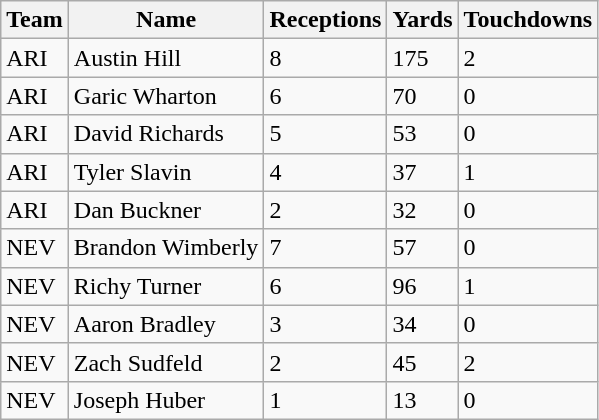<table class="wikitable sortable">
<tr>
<th>Team</th>
<th>Name</th>
<th>Receptions</th>
<th>Yards</th>
<th>Touchdowns</th>
</tr>
<tr>
<td>ARI</td>
<td>Austin Hill</td>
<td>8</td>
<td>175</td>
<td>2</td>
</tr>
<tr>
<td>ARI</td>
<td>Garic Wharton</td>
<td>6</td>
<td>70</td>
<td>0</td>
</tr>
<tr>
<td>ARI</td>
<td>David Richards</td>
<td>5</td>
<td>53</td>
<td>0</td>
</tr>
<tr>
<td>ARI</td>
<td>Tyler Slavin</td>
<td>4</td>
<td>37</td>
<td>1</td>
</tr>
<tr>
<td>ARI</td>
<td>Dan Buckner</td>
<td>2</td>
<td>32</td>
<td>0</td>
</tr>
<tr>
<td>NEV</td>
<td>Brandon Wimberly</td>
<td>7</td>
<td>57</td>
<td>0</td>
</tr>
<tr>
<td>NEV</td>
<td>Richy Turner</td>
<td>6</td>
<td>96</td>
<td>1</td>
</tr>
<tr>
<td>NEV</td>
<td>Aaron Bradley</td>
<td>3</td>
<td>34</td>
<td>0</td>
</tr>
<tr>
<td>NEV</td>
<td>Zach Sudfeld</td>
<td>2</td>
<td>45</td>
<td>2</td>
</tr>
<tr>
<td>NEV</td>
<td>Joseph Huber</td>
<td>1</td>
<td>13</td>
<td>0</td>
</tr>
</table>
